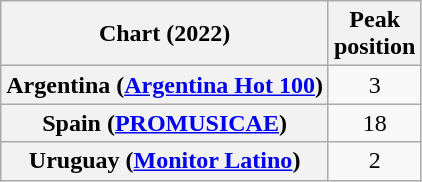<table class="wikitable sortable plainrowheaders" style="text-align:center">
<tr>
<th scope="col">Chart (2022)</th>
<th scope="col">Peak<br>position</th>
</tr>
<tr>
<th scope="row">Argentina (<a href='#'>Argentina Hot 100</a>)</th>
<td>3</td>
</tr>
<tr>
<th scope="row">Spain (<a href='#'>PROMUSICAE</a>)</th>
<td>18</td>
</tr>
<tr>
<th scope="row">Uruguay (<a href='#'>Monitor Latino</a>)</th>
<td>2</td>
</tr>
</table>
